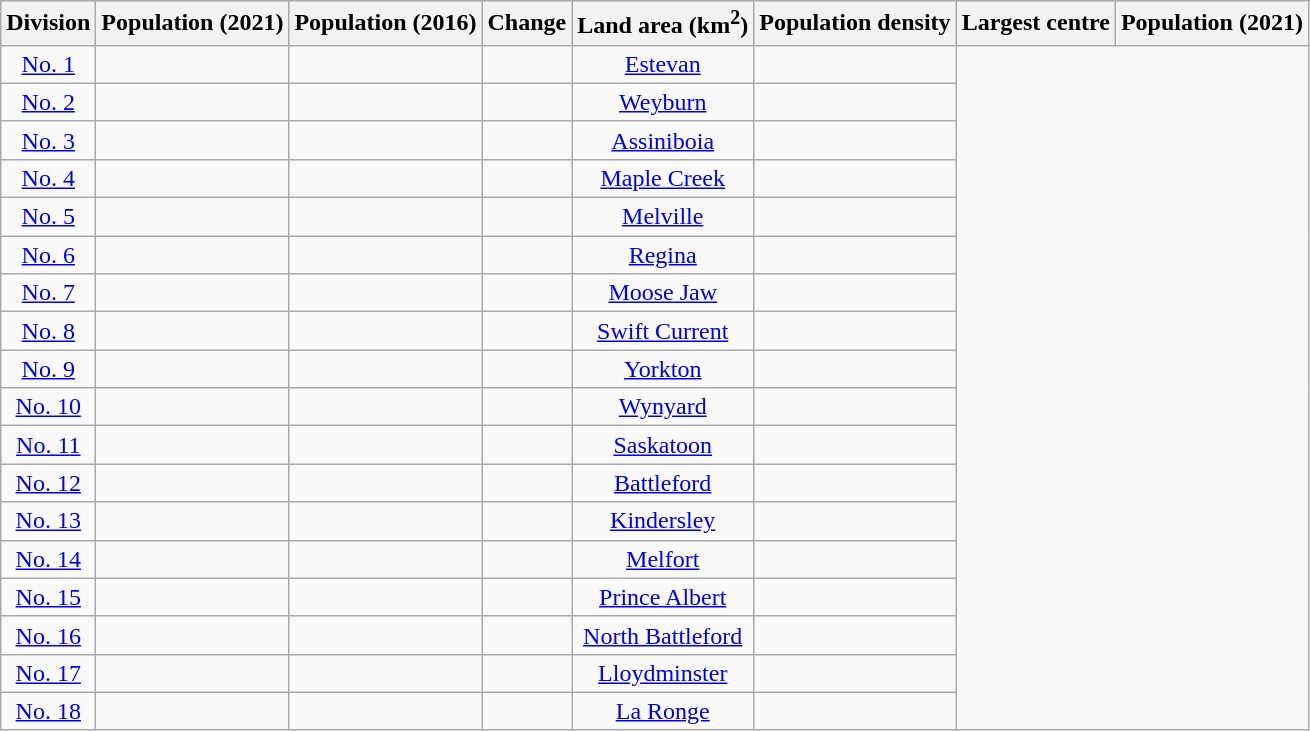<table class="wikitable sortable" style="text-align:center">
<tr>
<th>Division</th>
<th>Population (2021)</th>
<th>Population (2016)</th>
<th>Change</th>
<th>Land area (km<sup>2</sup>)</th>
<th>Population density</th>
<th>Largest centre</th>
<th>Population (2021)</th>
</tr>
<tr>
<td scope=row><a href='#'>No. 1</a></td>
<td></td>
<td></td>
<td></td>
<td><a href='#'>Estevan</a></td>
<td></td>
</tr>
<tr>
<td scope=row><a href='#'>No. 2</a></td>
<td></td>
<td></td>
<td></td>
<td><a href='#'>Weyburn</a></td>
<td></td>
</tr>
<tr>
<td scope=row><a href='#'>No. 3</a></td>
<td></td>
<td></td>
<td></td>
<td><a href='#'>Assiniboia</a></td>
<td></td>
</tr>
<tr>
<td scope=row><a href='#'>No. 4</a></td>
<td></td>
<td></td>
<td></td>
<td><a href='#'>Maple Creek</a></td>
<td></td>
</tr>
<tr>
<td scope=row><a href='#'>No. 5</a></td>
<td></td>
<td></td>
<td></td>
<td><a href='#'>Melville</a></td>
<td></td>
</tr>
<tr>
<td scope=row><a href='#'>No. 6</a></td>
<td></td>
<td></td>
<td></td>
<td><a href='#'>Regina</a></td>
<td></td>
</tr>
<tr>
<td scope=row><a href='#'>No. 7</a></td>
<td></td>
<td></td>
<td></td>
<td><a href='#'>Moose Jaw</a></td>
<td></td>
</tr>
<tr>
<td scope=row><a href='#'>No. 8</a></td>
<td></td>
<td></td>
<td></td>
<td><a href='#'>Swift Current</a></td>
<td></td>
</tr>
<tr>
<td scope=row><a href='#'>No. 9</a></td>
<td></td>
<td></td>
<td></td>
<td><a href='#'>Yorkton</a></td>
<td></td>
</tr>
<tr>
<td scope=row><a href='#'>No. 10</a></td>
<td></td>
<td></td>
<td></td>
<td><a href='#'>Wynyard</a></td>
<td></td>
</tr>
<tr>
<td scope=row><a href='#'>No. 11</a></td>
<td></td>
<td></td>
<td></td>
<td><a href='#'>Saskatoon</a></td>
<td></td>
</tr>
<tr>
<td scope=row><a href='#'>No. 12</a></td>
<td></td>
<td></td>
<td></td>
<td><a href='#'>Battleford</a></td>
<td></td>
</tr>
<tr>
<td scope=row><a href='#'>No. 13</a></td>
<td></td>
<td></td>
<td></td>
<td><a href='#'>Kindersley</a></td>
<td></td>
</tr>
<tr>
<td scope=row><a href='#'>No. 14</a></td>
<td></td>
<td></td>
<td></td>
<td><a href='#'>Melfort</a></td>
<td></td>
</tr>
<tr>
<td scope=row><a href='#'>No. 15</a></td>
<td></td>
<td></td>
<td></td>
<td><a href='#'>Prince Albert</a></td>
<td></td>
</tr>
<tr>
<td scope=row><a href='#'>No. 16</a></td>
<td></td>
<td></td>
<td></td>
<td><a href='#'>North Battleford</a></td>
<td></td>
</tr>
<tr>
<td scope=row><a href='#'>No. 17</a></td>
<td></td>
<td></td>
<td></td>
<td><a href='#'>Lloydminster</a></td>
<td></td>
</tr>
<tr>
<td scope=row><a href='#'>No. 18</a></td>
<td></td>
<td></td>
<td></td>
<td><a href='#'>La Ronge</a></td>
<td></td>
</tr>
</table>
